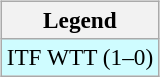<table>
<tr valign=top>
<td><br><table class="wikitable" style=font-size:97%>
<tr>
<th>Legend</th>
</tr>
<tr style="background:#cffcff;">
<td>ITF WTT (1–0)</td>
</tr>
</table>
</td>
<td></td>
</tr>
</table>
